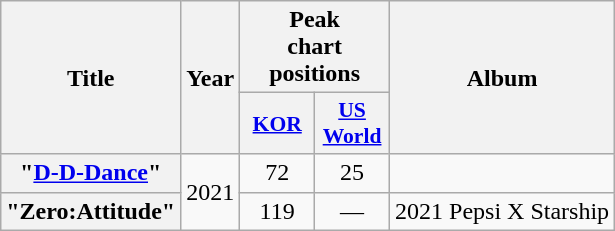<table class="wikitable plainrowheaders" style="text-align:center;">
<tr>
<th scope="col" rowspan="2">Title</th>
<th scope="col" rowspan="2">Year</th>
<th scope="col" colspan="2">Peak<br>chart<br>positions</th>
<th scope="col" rowspan="2">Album</th>
</tr>
<tr>
<th scope="col" style="width:3em;font-size:90%;"><a href='#'>KOR</a></th>
<th scope="col" style="width:3em;font-size:90%;"><a href='#'>US<br>World</a></th>
</tr>
<tr>
<th scope="row">"<a href='#'>D-D-Dance</a>"<br></th>
<td rowspan="2">2021</td>
<td>72</td>
<td>25</td>
<td></td>
</tr>
<tr>
<th scope="row">"Zero:Attitude"<br></th>
<td>119</td>
<td>—</td>
<td>2021 Pepsi X Starship</td>
</tr>
</table>
